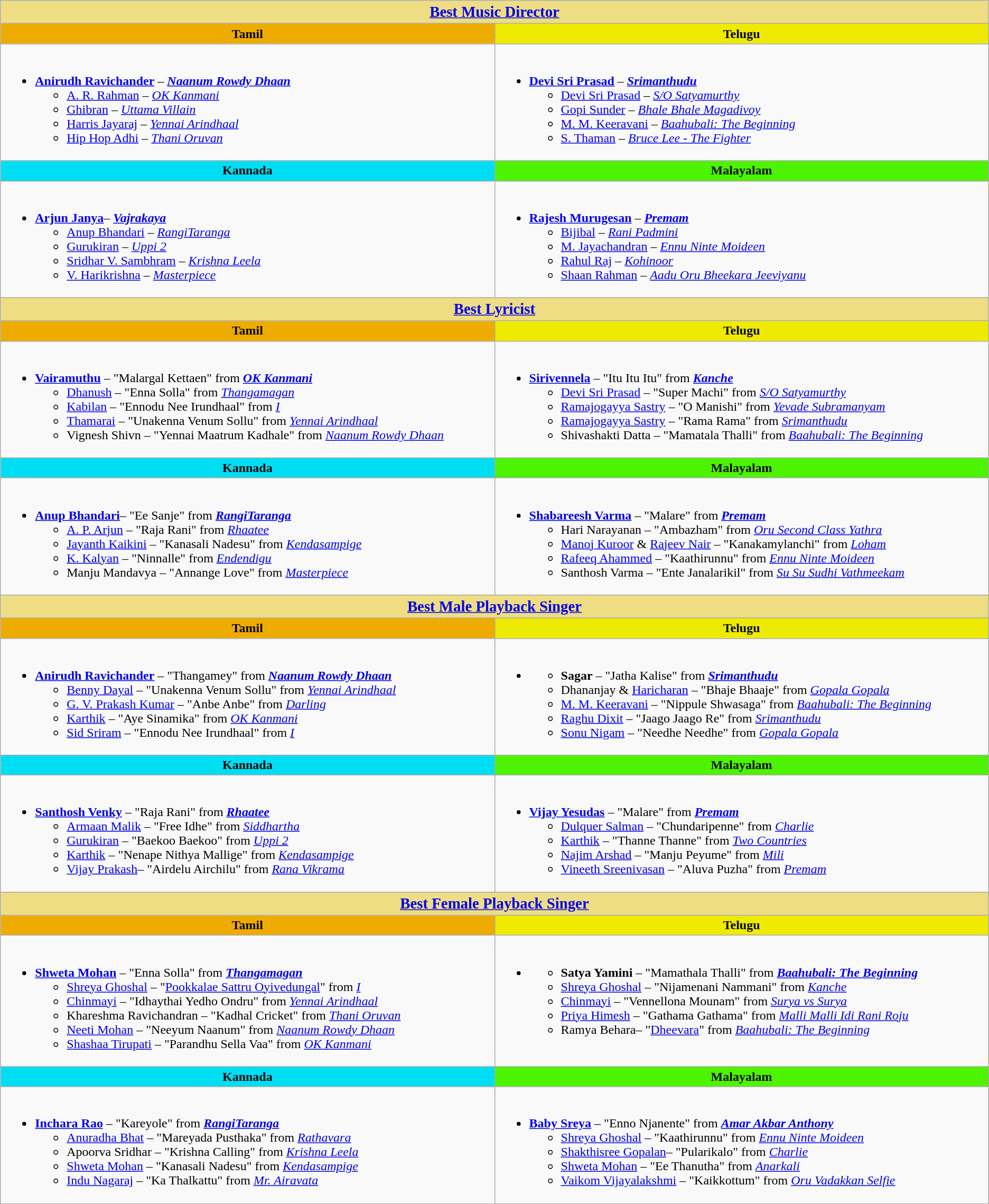<table class="wikitable" |>
<tr>
<th colspan="2" ! style="background:#eedd82; width:3000px; text-align:center;"><big><a href='#'>Best Music Director</a></big></th>
</tr>
<tr>
<th ! style="background:#efac00; width:50%; text-align:center;">Tamil</th>
<th ! style="background:#efeb00; text-align:center;">Telugu</th>
</tr>
<tr>
<td valign="top"><br><ul><li><strong><a href='#'>Anirudh Ravichander</a></strong> – <strong><em><a href='#'>Naanum Rowdy Dhaan</a></em></strong><ul><li><a href='#'>A. R. Rahman</a> – <em><a href='#'>OK Kanmani</a></em></li><li><a href='#'>Ghibran</a> – <em><a href='#'>Uttama Villain</a></em></li><li><a href='#'>Harris Jayaraj</a> – <em><a href='#'>Yennai Arindhaal</a></em></li><li><a href='#'>Hip Hop Adhi</a> – <em><a href='#'>Thani Oruvan</a></em></li></ul></li></ul></td>
<td valign="top"><br><ul><li><strong><a href='#'>Devi Sri Prasad</a></strong> – <strong><em><a href='#'>Srimanthudu</a></em></strong><ul><li><a href='#'>Devi Sri Prasad</a> – <em><a href='#'>S/O Satyamurthy</a></em></li><li><a href='#'>Gopi Sunder</a> – <em><a href='#'>Bhale Bhale Magadivoy</a></em></li><li><a href='#'>M. M. Keeravani</a> – <em><a href='#'>Baahubali: The Beginning</a></em></li><li><a href='#'>S. Thaman</a> – <em><a href='#'>Bruce Lee - The Fighter</a></em></li></ul></li></ul></td>
</tr>
<tr>
<th ! style="background:#00def3; text-align:center;">Kannada</th>
<th ! style="background:#4df300; text-align:center;">Malayalam</th>
</tr>
<tr>
<td><br><ul><li><strong><a href='#'>Arjun Janya</a></strong>– <strong><em><a href='#'>Vajrakaya</a></em></strong><ul><li><a href='#'>Anup Bhandari</a> – <em><a href='#'>RangiTaranga</a></em></li><li><a href='#'>Gurukiran</a> – <em><a href='#'>Uppi 2</a></em></li><li><a href='#'>Sridhar V. Sambhram</a> – <em><a href='#'>Krishna Leela</a></em></li><li><a href='#'>V. Harikrishna</a> – <em><a href='#'>Masterpiece</a></em></li></ul></li></ul></td>
<td><br><ul><li><strong><a href='#'>Rajesh Murugesan</a></strong> – <strong><em><a href='#'>Premam</a></em></strong><ul><li><a href='#'>Bijibal</a> – <em><a href='#'>Rani Padmini</a></em></li><li><a href='#'>M. Jayachandran</a> – <em><a href='#'>Ennu Ninte Moideen</a></em></li><li><a href='#'>Rahul Raj</a> – <em><a href='#'>Kohinoor</a></em></li><li><a href='#'>Shaan Rahman</a> – <em><a href='#'>Aadu Oru Bheekara Jeeviyanu</a></em></li></ul></li></ul></td>
</tr>
<tr>
<th colspan="2" ! style="background:#eedd82; text-align:center;"><big><a href='#'>Best Lyricist</a></big></th>
</tr>
<tr>
<th ! style="background:#efac00; text-align:center;">Tamil</th>
<th ! style="background:#efeb00; text-align:center;">Telugu</th>
</tr>
<tr>
<td valign="top"><br><ul><li><strong><a href='#'>Vairamuthu</a></strong> – "Malargal Kettaen" from <strong><em><a href='#'>OK Kanmani</a></em></strong><ul><li><a href='#'>Dhanush</a> – "Enna Solla" from <em><a href='#'>Thangamagan</a></em></li><li><a href='#'>Kabilan</a> – "Ennodu Nee Irundhaal" from <em><a href='#'>I</a></em></li><li><a href='#'>Thamarai</a> – "Unakenna Venum Sollu" from <em><a href='#'>Yennai Arindhaal</a></em></li><li>Vignesh Shivn – "Yennai Maatrum Kadhale" from <em><a href='#'>Naanum Rowdy Dhaan</a></em></li></ul></li></ul></td>
<td valign="top"><br><ul><li><strong><a href='#'>Sirivennela</a></strong> – "Itu Itu Itu" from <strong><em><a href='#'>Kanche</a></em></strong><ul><li><a href='#'>Devi Sri Prasad</a> – "Super Machi" from <em><a href='#'>S/O Satyamurthy</a></em></li><li><a href='#'>Ramajogayya Sastry</a> – "O Manishi" from <em><a href='#'>Yevade Subramanyam</a></em></li><li><a href='#'>Ramajogayya Sastry</a> – "Rama Rama" from <em><a href='#'>Srimanthudu</a></em></li><li>Shivashakti Datta – "Mamatala Thalli" from <em><a href='#'>Baahubali: The Beginning</a></em></li></ul></li></ul></td>
</tr>
<tr>
<th ! style="background:#00def3; text-align:center;">Kannada</th>
<th ! style="background:#4df300; text-align:center;">Malayalam</th>
</tr>
<tr>
<td><br><ul><li><strong><a href='#'>Anup Bhandari</a></strong>– "Ee Sanje" from <strong><em><a href='#'>RangiTaranga</a></em></strong><ul><li><a href='#'>A. P. Arjun</a> – "Raja Rani" from <em><a href='#'>Rhaatee</a></em></li><li><a href='#'>Jayanth Kaikini</a>  – "Kanasali Nadesu" from <em><a href='#'>Kendasampige</a></em></li><li><a href='#'>K. Kalyan</a> – "Ninnalle" from <em><a href='#'>Endendigu</a></em></li><li>Manju Mandavya – "Annange Love" from <em><a href='#'>Masterpiece</a></em></li></ul></li></ul></td>
<td><br><ul><li><strong><a href='#'>Shabareesh Varma</a></strong> – "Malare" from <strong><em><a href='#'>Premam</a></em></strong><ul><li>Hari Narayanan – "Ambazham" from <em><a href='#'>Oru Second Class Yathra</a></em></li><li><a href='#'>Manoj Kuroor</a> & <a href='#'>Rajeev Nair</a> – "Kanakamylanchi" from <em><a href='#'>Loham</a></em></li><li><a href='#'>Rafeeq Ahammed</a> – "Kaathirunnu" from <em><a href='#'>Ennu Ninte Moideen</a></em></li><li>Santhosh Varma – "Ente Janalarikil" from <em><a href='#'>Su Su Sudhi Vathmeekam</a></em></li></ul></li></ul></td>
</tr>
<tr>
<th colspan="2" ! style="background:#eedd82; text-align:center;"><big><a href='#'>Best Male Playback Singer</a></big></th>
</tr>
<tr>
<th ! style="background:#efac00; text-align:center;">Tamil</th>
<th ! style="background:#efeb00; text-align:center;">Telugu</th>
</tr>
<tr>
<td valign="top"><br><ul><li><strong><a href='#'>Anirudh Ravichander</a></strong> – "Thangamey" from <strong><em><a href='#'>Naanum Rowdy Dhaan</a></em></strong><ul><li><a href='#'>Benny Dayal</a> – "Unakenna Venum Sollu" from <em><a href='#'>Yennai Arindhaal</a></em></li><li><a href='#'>G. V. Prakash Kumar</a> – "Anbe Anbe" from <em><a href='#'>Darling</a></em></li><li><a href='#'>Karthik</a> – "Aye Sinamika" from <em><a href='#'>OK Kanmani</a></em></li><li><a href='#'>Sid Sriram</a> – "Ennodu Nee Irundhaal" from <em><a href='#'>I</a></em></li></ul></li></ul></td>
<td valign="top"><br><ul><li><ul><li><strong>Sagar</strong> – "Jatha Kalise" from <strong><em><a href='#'>Srimanthudu</a></em></strong></li><li>Dhananjay & <a href='#'>Haricharan</a> – "Bhaje Bhaaje" from <em><a href='#'>Gopala Gopala</a></em></li><li><a href='#'>M. M. Keeravani</a> – "Nippule Shwasaga" from <em><a href='#'>Baahubali: The Beginning</a></em></li><li><a href='#'>Raghu Dixit</a> – "Jaago Jaago Re" from <em><a href='#'>Srimanthudu</a></em></li><li><a href='#'>Sonu Nigam</a> – "Needhe Needhe" from <em><a href='#'>Gopala Gopala</a></em></li></ul></li></ul></td>
</tr>
<tr>
<th ! style="background:#00def3; text-align:center;">Kannada</th>
<th ! style="background:#4df300; text-align:center;">Malayalam</th>
</tr>
<tr>
<td><br><ul><li><strong><a href='#'>Santhosh Venky</a></strong> – "Raja Rani" from <strong><em><a href='#'>Rhaatee</a></em></strong><ul><li><a href='#'>Armaan Malik</a> – "Free Idhe" from <em><a href='#'>Siddhartha</a></em></li><li><a href='#'>Gurukiran</a> – "Baekoo Baekoo" from <em><a href='#'>Uppi 2</a></em></li><li><a href='#'>Karthik</a> – "Nenape Nithya Mallige" from <em><a href='#'>Kendasampige</a></em></li><li><a href='#'>Vijay Prakash</a>– "Airdelu Airchilu" from <em><a href='#'>Rana Vikrama</a></em></li></ul></li></ul></td>
<td><br><ul><li><strong><a href='#'>Vijay Yesudas</a></strong> – "Malare" from <strong><em><a href='#'>Premam</a></em></strong><ul><li><a href='#'>Dulquer Salman</a> – "Chundaripenne" from <em><a href='#'>Charlie</a></em></li><li><a href='#'>Karthik</a> – "Thanne Thanne" from <em><a href='#'>Two Countries</a></em></li><li><a href='#'>Najim Arshad</a> – "Manju Peyume" from <em><a href='#'>Mili</a></em></li><li><a href='#'>Vineeth Sreenivasan</a> – "Aluva Puzha" from <em><a href='#'>Premam</a></em></li></ul></li></ul></td>
</tr>
<tr>
<th colspan="2" ! style="background:#eedd82; text-align:center;"><big><a href='#'>Best Female Playback Singer</a></big></th>
</tr>
<tr>
<th ! style="background:#efac00; text-align:center;">Tamil</th>
<th ! style="background:#efeb00; text-align:center;">Telugu</th>
</tr>
<tr>
<td valign="top"><br><ul><li><strong><a href='#'>Shweta Mohan</a></strong> – "Enna Solla" from <strong><em><a href='#'>Thangamagan</a></em></strong><ul><li><a href='#'>Shreya Ghoshal</a> – "<a href='#'>Pookkalae Sattru Oyivedungal</a>" from <em><a href='#'>I</a></em></li><li><a href='#'>Chinmayi</a> – "Idhaythai Yedho Ondru" from <em><a href='#'>Yennai Arindhaal</a></em></li><li>Khareshma Ravichandran – "Kadhal Cricket" from <em><a href='#'>Thani Oruvan</a></em></li><li><a href='#'>Neeti Mohan</a> – "Neeyum Naanum" from <em><a href='#'>Naanum Rowdy Dhaan</a></em></li><li><a href='#'>Shashaa Tirupati</a> – "Parandhu Sella Vaa" from <em><a href='#'>OK Kanmani</a></em></li></ul></li></ul></td>
<td valign="top"><br><ul><li><ul><li><strong>Satya Yamini</strong> – "Mamathala Thalli" from <strong><em><a href='#'>Baahubali: The Beginning</a></em></strong></li><li><a href='#'>Shreya Ghoshal</a> – "Nijamenani Nammani" from <em><a href='#'>Kanche</a></em></li><li><a href='#'>Chinmayi</a> – "Vennellona Mounam" from <em><a href='#'>Surya vs Surya</a></em></li><li><a href='#'>Priya Himesh</a> – "Gathama Gathama" from <em><a href='#'>Malli Malli Idi Rani Roju</a></em></li><li>Ramya Behara– "<a href='#'>Dheevara</a>" from <em><a href='#'>Baahubali: The Beginning</a></em></li></ul></li></ul></td>
</tr>
<tr>
<th ! style="background:#00def3; text-align:center;">Kannada</th>
<th ! style="background:#4df300; text-align:center;">Malayalam</th>
</tr>
<tr>
<td><br><ul><li><strong><a href='#'>Inchara Rao</a></strong> – "Kareyole" from <strong><em><a href='#'>RangiTaranga</a></em></strong><ul><li><a href='#'>Anuradha Bhat</a> – "Mareyada Pusthaka" from <em><a href='#'>Rathavara</a></em></li><li>Apoorva Sridhar – "Krishna Calling" from <em><a href='#'>Krishna Leela</a></em></li><li><a href='#'>Shweta Mohan</a> – "Kanasali Nadesu" from <em><a href='#'>Kendasampige</a></em></li><li><a href='#'>Indu Nagaraj</a> – "Ka Thalkattu" from <em><a href='#'>Mr. Airavata</a></em></li></ul></li></ul></td>
<td><br><ul><li><strong><a href='#'>Baby Sreya</a></strong> – "Enno Njanente" from <strong><em><a href='#'>Amar Akbar Anthony</a></em></strong><ul><li><a href='#'>Shreya Ghoshal</a> – "Kaathirunnu" from <em><a href='#'>Ennu Ninte Moideen</a></em></li><li><a href='#'>Shakthisree Gopalan</a>– "Pularikalo" from <em><a href='#'>Charlie</a></em></li><li><a href='#'>Shweta Mohan</a> – "Ee Thanutha" from <em><a href='#'>Anarkali</a></em></li><li><a href='#'>Vaikom Vijayalakshmi</a> – "Kaikkottum" from <em><a href='#'>Oru Vadakkan Selfie</a></em></li></ul></li></ul></td>
</tr>
</table>
